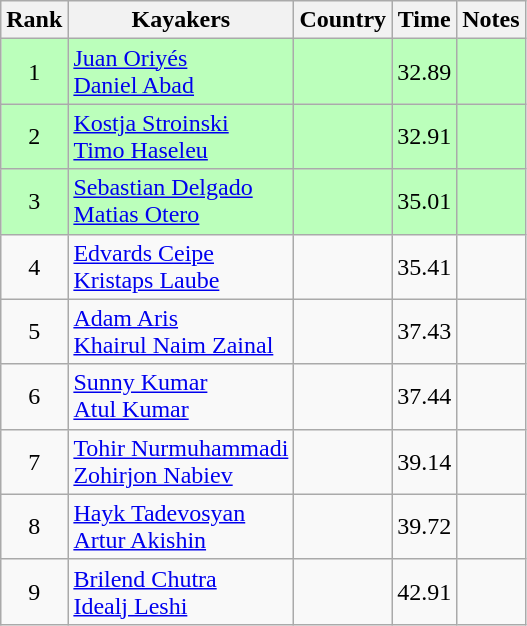<table class="wikitable" style="text-align:center">
<tr>
<th>Rank</th>
<th>Kayakers</th>
<th>Country</th>
<th>Time</th>
<th>Notes</th>
</tr>
<tr bgcolor=bbffbb>
<td>1</td>
<td align="left"><a href='#'>Juan Oriyés</a><br><a href='#'>Daniel Abad</a></td>
<td align="left"></td>
<td>32.89</td>
<td></td>
</tr>
<tr bgcolor=bbffbb>
<td>2</td>
<td align="left"><a href='#'>Kostja Stroinski</a><br><a href='#'>Timo Haseleu</a></td>
<td align="left"></td>
<td>32.91</td>
<td></td>
</tr>
<tr bgcolor=bbffbb>
<td>3</td>
<td align="left"><a href='#'>Sebastian Delgado</a><br><a href='#'>Matias Otero</a></td>
<td align="left"></td>
<td>35.01</td>
<td></td>
</tr>
<tr>
<td>4</td>
<td align="left"><a href='#'>Edvards Ceipe</a><br><a href='#'>Kristaps Laube</a></td>
<td align="left"></td>
<td>35.41</td>
<td></td>
</tr>
<tr>
<td>5</td>
<td align="left"><a href='#'>Adam Aris</a><br><a href='#'>Khairul Naim Zainal</a></td>
<td align="left"></td>
<td>37.43</td>
<td></td>
</tr>
<tr>
<td>6</td>
<td align="left"><a href='#'>Sunny Kumar</a><br><a href='#'>Atul Kumar</a></td>
<td align="left"></td>
<td>37.44</td>
<td></td>
</tr>
<tr>
<td>7</td>
<td align="left"><a href='#'>Tohir Nurmuhammadi</a><br><a href='#'>Zohirjon Nabiev</a></td>
<td align="left"></td>
<td>39.14</td>
<td></td>
</tr>
<tr>
<td>8</td>
<td align="left"><a href='#'>Hayk Tadevosyan</a><br><a href='#'>Artur Akishin</a></td>
<td align="left"></td>
<td>39.72</td>
<td></td>
</tr>
<tr>
<td>9</td>
<td align="left"><a href='#'>Brilend Chutra</a><br><a href='#'>Idealj Leshi</a></td>
<td align="left"></td>
<td>42.91</td>
<td></td>
</tr>
</table>
